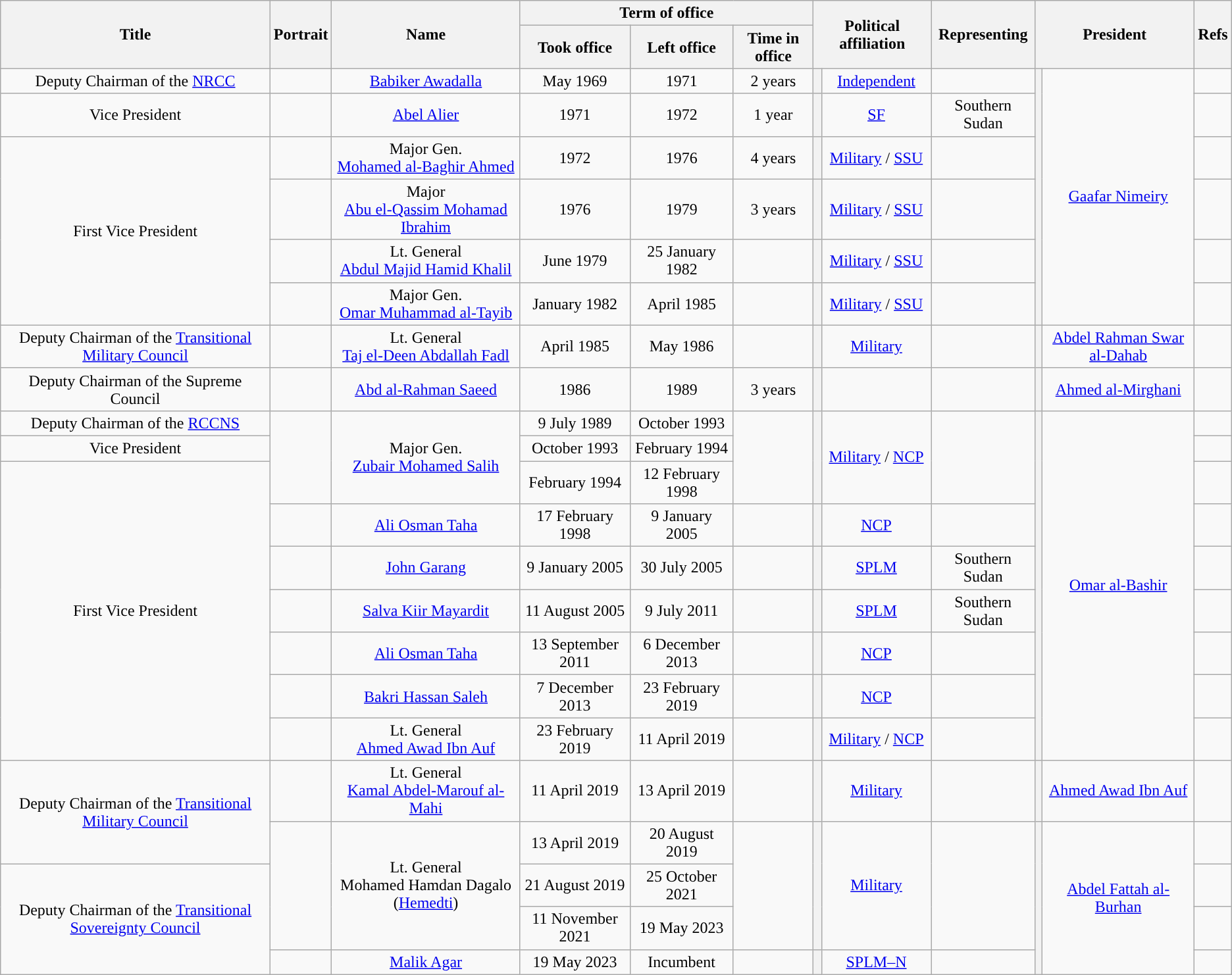<table class="wikitable" style="text-align:center;">
<tr>
<th rowspan=2>Title</th>
<th rowspan=2>Portrait</th>
<th rowspan=2>Name</th>
<th colspan=3>Term of office</th>
<th rowspan=2 colspan=2>Political affiliation</th>
<th rowspan=2>Representing</th>
<th rowspan=2 colspan=2>President</th>
<th rowspan=2>Refs</th>
</tr>
<tr>
<th>Took office</th>
<th>Left office</th>
<th>Time in office</th>
</tr>
<tr>
<td>Deputy Chairman of the <a href='#'>NRCC</a></td>
<td></td>
<td><a href='#'>Babiker Awadalla</a></td>
<td>May 1969</td>
<td>1971</td>
<td>2 years</td>
<th style="background:"></th>
<td><a href='#'>Independent</a></td>
<td></td>
<th rowspan=6 style="background:"></th>
<td rowspan=6><a href='#'>Gaafar Nimeiry</a></td>
<td></td>
</tr>
<tr>
<td>Vice President</td>
<td></td>
<td><a href='#'>Abel Alier</a></td>
<td>1971</td>
<td>1972</td>
<td>1 year</td>
<th style="background:"></th>
<td><a href='#'>SF</a></td>
<td>Southern Sudan</td>
<td></td>
</tr>
<tr>
<td rowspan=4>First Vice President</td>
<td></td>
<td>Major Gen.<br><a href='#'>Mohamed al-Baghir Ahmed</a></td>
<td>1972</td>
<td>1976</td>
<td>4 years</td>
<th style="background:"></th>
<td><a href='#'>Military</a> / <a href='#'>SSU</a></td>
<td></td>
<td></td>
</tr>
<tr>
<td></td>
<td>Major<br><a href='#'>Abu el-Qassim Mohamad Ibrahim</a></td>
<td>1976</td>
<td>1979</td>
<td>3 years</td>
<th style="background:"></th>
<td><a href='#'>Military</a> / <a href='#'>SSU</a></td>
<td></td>
<td></td>
</tr>
<tr>
<td></td>
<td>Lt. General<br><a href='#'>Abdul Majid Hamid Khalil</a></td>
<td>June 1979</td>
<td>25 January 1982</td>
<td></td>
<th style="background:"></th>
<td><a href='#'>Military</a> / <a href='#'>SSU</a></td>
<td></td>
<td></td>
</tr>
<tr>
<td></td>
<td>Major Gen.<br><a href='#'>Omar Muhammad al-Tayib</a><br></td>
<td>January 1982</td>
<td>April 1985</td>
<td></td>
<th style="background:"></th>
<td><a href='#'>Military</a> / <a href='#'>SSU</a></td>
<td></td>
<td></td>
</tr>
<tr>
<td>Deputy Chairman of the <a href='#'>Transitional Military Council</a></td>
<td></td>
<td>Lt. General<br><a href='#'>Taj el-Deen Abdallah Fadl</a></td>
<td>April 1985</td>
<td>May 1986</td>
<td></td>
<th style="background:"></th>
<td><a href='#'>Military</a></td>
<td></td>
<th style="background:"></th>
<td><a href='#'>Abdel Rahman Swar al-Dahab</a></td>
<td></td>
</tr>
<tr>
<td>Deputy Chairman of the Supreme Council</td>
<td></td>
<td><a href='#'>Abd al-Rahman Saeed</a></td>
<td>1986</td>
<td>1989</td>
<td>3 years</td>
<th style="background:"></th>
<td></td>
<td></td>
<th style="background:"></th>
<td><a href='#'>Ahmed al-Mirghani</a></td>
<td></td>
</tr>
<tr>
<td>Deputy Chairman of the <a href='#'>RCCNS</a></td>
<td rowspan=3></td>
<td rowspan=3>Major Gen.<br><a href='#'>Zubair Mohamed Salih</a></td>
<td>9 July 1989</td>
<td>October 1993</td>
<td rowspan=3></td>
<th rowspan=3 style="background:"></th>
<td rowspan=3><a href='#'>Military</a> / <a href='#'>NCP</a></td>
<td rowspan=3></td>
<th rowspan=9 style="background:"></th>
<td rowspan=9><a href='#'>Omar al-Bashir</a></td>
<td></td>
</tr>
<tr>
<td>Vice President</td>
<td>October 1993</td>
<td>February 1994</td>
<td></td>
</tr>
<tr>
<td rowspan=7>First Vice President</td>
<td>February 1994</td>
<td>12 February 1998<br></td>
<td></td>
</tr>
<tr>
<td></td>
<td><a href='#'>Ali Osman Taha</a></td>
<td>17 February 1998</td>
<td>9 January 2005</td>
<td></td>
<th style="background:"></th>
<td><a href='#'>NCP</a></td>
<td></td>
<td></td>
</tr>
<tr>
<td></td>
<td><a href='#'>John Garang</a></td>
<td>9 January 2005</td>
<td>30 July 2005<br></td>
<td></td>
<th style="background:"></th>
<td><a href='#'>SPLM</a></td>
<td>Southern Sudan</td>
<td></td>
</tr>
<tr>
<td></td>
<td><a href='#'>Salva Kiir Mayardit</a></td>
<td>11 August 2005</td>
<td>9 July 2011<br></td>
<td></td>
<th style="background:"></th>
<td><a href='#'>SPLM</a></td>
<td>Southern Sudan</td>
<td></td>
</tr>
<tr>
<td></td>
<td><a href='#'>Ali Osman Taha</a></td>
<td>13 September 2011</td>
<td>6 December 2013</td>
<td></td>
<th style="background:"></th>
<td><a href='#'>NCP</a></td>
<td></td>
<td></td>
</tr>
<tr>
<td></td>
<td><a href='#'>Bakri Hassan Saleh</a><br></td>
<td>7 December 2013</td>
<td>23 February 2019</td>
<td></td>
<th style="background:"></th>
<td><a href='#'>NCP</a></td>
<td></td>
<td></td>
</tr>
<tr>
<td></td>
<td>Lt. General<br><a href='#'>Ahmed Awad Ibn Auf</a></td>
<td>23 February 2019</td>
<td>11 April 2019</td>
<td></td>
<th style="background:"></th>
<td><a href='#'>Military</a> / <a href='#'>NCP</a></td>
<td></td>
<td></td>
</tr>
<tr>
<td rowspan=2>Deputy Chairman of the <a href='#'>Transitional Military Council</a></td>
<td></td>
<td>Lt. General<br><a href='#'>Kamal Abdel-Marouf al-Mahi</a></td>
<td>11 April 2019</td>
<td>13 April 2019</td>
<td></td>
<th style="background:"></th>
<td><a href='#'>Military</a></td>
<td></td>
<th style="background:"></th>
<td><a href='#'>Ahmed Awad Ibn Auf</a></td>
<td></td>
</tr>
<tr>
<td rowspan=3></td>
<td rowspan=3>Lt. General<br>Mohamed Hamdan Dagalo (<a href='#'>Hemedti</a>)</td>
<td>13 April 2019</td>
<td>20 August 2019</td>
<td rowspan=3></td>
<th rowspan=3 style="background:"></th>
<td rowspan=3><a href='#'>Military</a></td>
<td rowspan=3></td>
<th rowspan=4 style="background:"></th>
<td rowspan=4><a href='#'>Abdel Fattah al-Burhan</a></td>
<td></td>
</tr>
<tr>
<td rowspan=3>Deputy Chairman of the <a href='#'>Transitional Sovereignty Council</a></td>
<td>21 August 2019</td>
<td>25 October 2021</td>
<td></td>
</tr>
<tr>
<td>11 November 2021</td>
<td>19 May 2023</td>
<td></td>
</tr>
<tr>
<td></td>
<td><a href='#'>Malik Agar</a></td>
<td>19 May 2023</td>
<td>Incumbent</td>
<td></td>
<th style="background:"></th>
<td><a href='#'>SPLM–N</a></td>
<td></td>
<td></td>
</tr>
</table>
